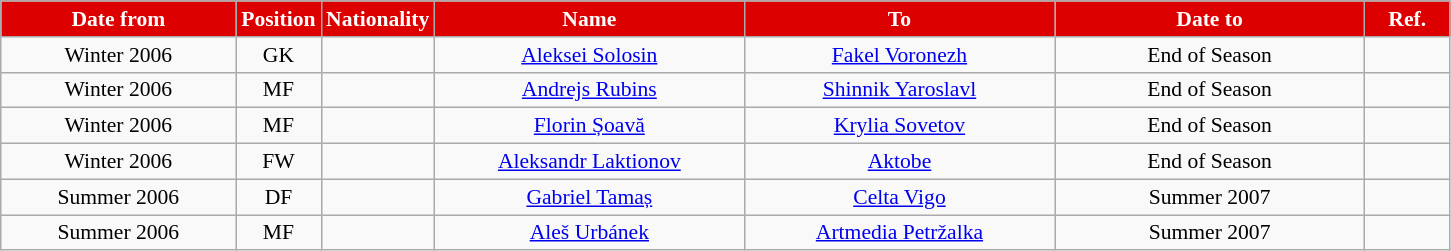<table class="wikitable" style="text-align:center; font-size:90%; ">
<tr>
<th style="background:#DD0000; color:white; width:150px;">Date from</th>
<th style="background:#DD0000; color:white; width:50px;">Position</th>
<th style="background:#DD0000; color:white; width:50px;">Nationality</th>
<th style="background:#DD0000; color:white; width:200px;">Name</th>
<th style="background:#DD0000; color:white; width:200px;">To</th>
<th style="background:#DD0000; color:white; width:200px;">Date to</th>
<th style="background:#DD0000; color:white; width:50px;">Ref.</th>
</tr>
<tr>
<td>Winter 2006</td>
<td>GK</td>
<td></td>
<td><a href='#'>Aleksei Solosin</a></td>
<td><a href='#'>Fakel Voronezh</a></td>
<td>End of Season</td>
<td></td>
</tr>
<tr>
<td>Winter 2006</td>
<td>MF</td>
<td></td>
<td><a href='#'>Andrejs Rubins</a></td>
<td><a href='#'>Shinnik Yaroslavl</a></td>
<td>End of Season</td>
<td></td>
</tr>
<tr>
<td>Winter 2006</td>
<td>MF</td>
<td></td>
<td><a href='#'>Florin Șoavă</a></td>
<td><a href='#'>Krylia Sovetov</a></td>
<td>End of Season</td>
<td></td>
</tr>
<tr>
<td>Winter 2006</td>
<td>FW</td>
<td></td>
<td><a href='#'>Aleksandr Laktionov</a></td>
<td><a href='#'>Aktobe</a></td>
<td>End of Season</td>
<td></td>
</tr>
<tr>
<td>Summer 2006</td>
<td>DF</td>
<td></td>
<td><a href='#'>Gabriel Tamaș</a></td>
<td><a href='#'>Celta Vigo</a></td>
<td>Summer 2007</td>
<td></td>
</tr>
<tr>
<td>Summer 2006</td>
<td>MF</td>
<td></td>
<td><a href='#'>Aleš Urbánek</a></td>
<td><a href='#'>Artmedia Petržalka</a></td>
<td>Summer 2007</td>
<td></td>
</tr>
</table>
